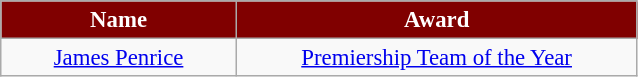<table class="wikitable" style="font-size: 95%; text-align: center;">
<tr>
<th scope="col" style="background:maroon; color:white; width:150px;">Name</th>
<th scope="col" style="background:maroon; color:white; width:260px;">Award</th>
</tr>
<tr>
<td><a href='#'>James Penrice</a></td>
<td><a href='#'>Premiership Team of the Year</a></td>
</tr>
</table>
